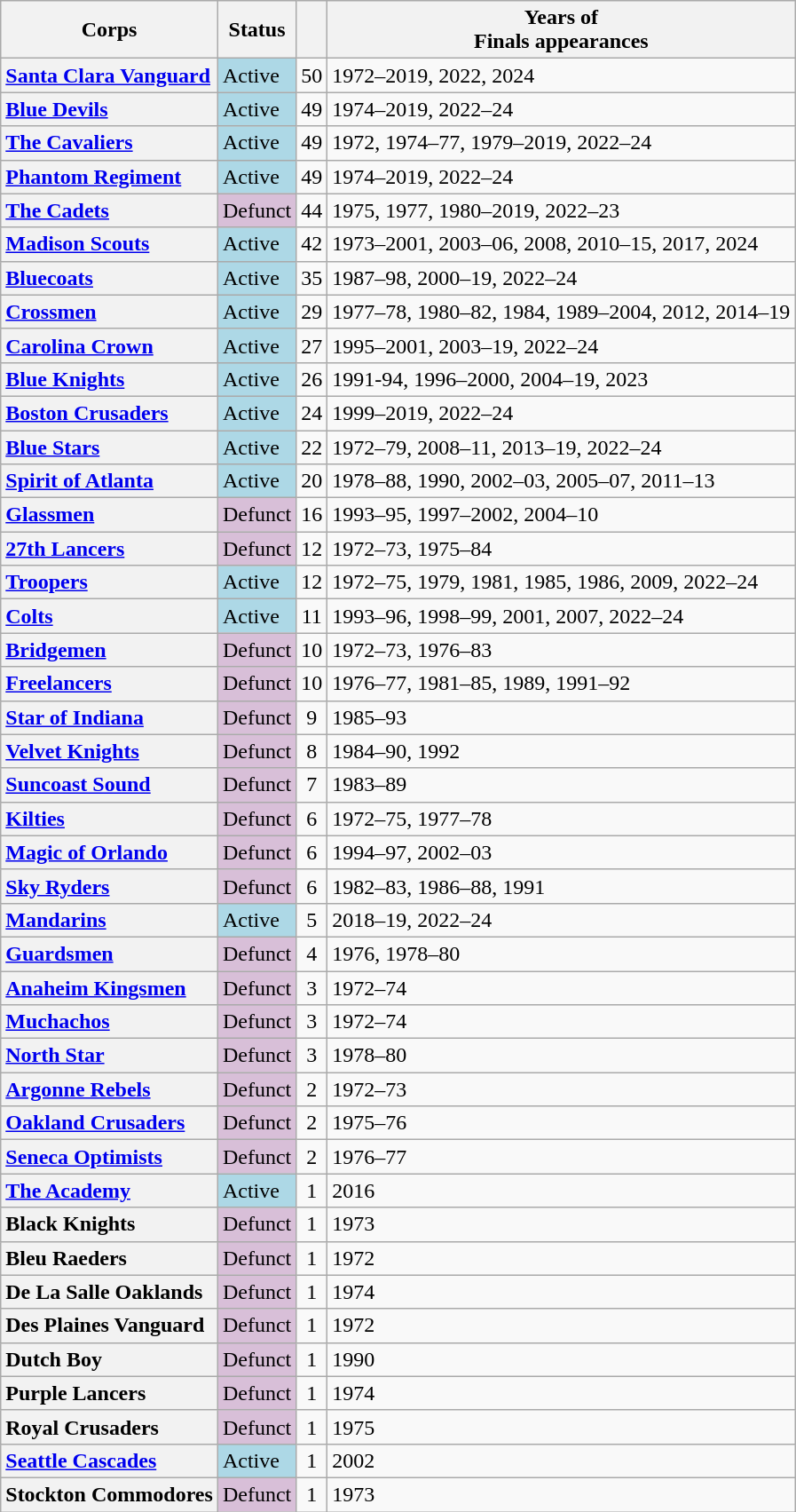<table class="wikitable sortable" style="text-align:left">
<tr>
<th scope="col">Corps</th>
<th scope="col">Status</th>
<th scope="col"></th>
<th scope="col" class="unsortable">Years of<br>Finals appearances</th>
</tr>
<tr>
<th scope="row" style="text-align:left"><a href='#'>Santa Clara Vanguard</a></th>
<td bgcolor="add8e6">Active</td>
<td align="center">50</td>
<td>1972–2019, 2022, 2024</td>
</tr>
<tr>
<th scope="row" style="text-align:left"><a href='#'>Blue Devils</a></th>
<td bgcolor="add8e6">Active</td>
<td align="center">49</td>
<td>1974–2019, 2022–24</td>
</tr>
<tr>
<th scope="row" style="text-align:left"><a href='#'>The Cavaliers</a></th>
<td bgcolor="add8e6">Active</td>
<td align="center">49</td>
<td>1972, 1974–77, 1979–2019, 2022–24</td>
</tr>
<tr>
<th scope="row" style="text-align:left"><a href='#'>Phantom Regiment</a></th>
<td bgcolor="add8e6">Active</td>
<td align="center">49</td>
<td>1974–2019, 2022–24</td>
</tr>
<tr>
<th scope="row" style="text-align:left"><a href='#'>The Cadets</a></th>
<td bgcolor="d8Bfd8">Defunct</td>
<td align="center">44</td>
<td>1975, 1977, 1980–2019, 2022–23</td>
</tr>
<tr>
<th scope="row" style="text-align:left"><a href='#'>Madison Scouts</a></th>
<td bgcolor="add8e6">Active</td>
<td align="center">42</td>
<td>1973–2001, 2003–06, 2008, 2010–15, 2017, 2024</td>
</tr>
<tr>
<th scope="row" style="text-align:left"><a href='#'>Bluecoats</a></th>
<td bgcolor="add8e6">Active</td>
<td align="center">35</td>
<td>1987–98, 2000–19, 2022–24</td>
</tr>
<tr>
<th scope="row" style="text-align:left"><a href='#'>Crossmen</a></th>
<td bgcolor="add8e6">Active</td>
<td align="center">29</td>
<td>1977–78, 1980–82, 1984, 1989–2004, 2012, 2014–19</td>
</tr>
<tr>
<th scope="row" style="text-align:left"><a href='#'>Carolina Crown</a></th>
<td bgcolor="add8e6">Active</td>
<td align="center">27</td>
<td>1995–2001, 2003–19, 2022–24</td>
</tr>
<tr>
<th scope="row" style="text-align:left"><a href='#'>Blue Knights</a></th>
<td bgcolor="add8e6">Active</td>
<td align="center">26</td>
<td>1991-94, 1996–2000, 2004–19, 2023</td>
</tr>
<tr>
<th scope="row" style="text-align:left"><a href='#'>Boston Crusaders</a></th>
<td bgcolor="add8e6">Active</td>
<td align="center">24</td>
<td>1999–2019, 2022–24</td>
</tr>
<tr>
<th scope="row" style="text-align:left"><a href='#'>Blue Stars</a></th>
<td bgcolor="add8e6">Active</td>
<td align="center">22</td>
<td>1972–79, 2008–11, 2013–19, 2022–24</td>
</tr>
<tr>
<th scope="row" style="text-align:left"><a href='#'>Spirit of Atlanta</a></th>
<td bgcolor="add8e6">Active</td>
<td align="center">20</td>
<td>1978–88, 1990, 2002–03, 2005–07, 2011–13</td>
</tr>
<tr>
<th scope="row" style="text-align:left"><a href='#'>Glassmen</a></th>
<td bgcolor="d8Bfd8">Defunct</td>
<td align="center">16</td>
<td>1993–95, 1997–2002, 2004–10</td>
</tr>
<tr>
<th scope="row" style="text-align:left"><a href='#'>27th Lancers</a></th>
<td bgcolor="d8Bfd8">Defunct</td>
<td align="center">12</td>
<td>1972–73, 1975–84</td>
</tr>
<tr>
<th scope="row" style="text-align:left"><a href='#'>Troopers</a></th>
<td bgcolor="add8e6">Active</td>
<td align="center">12</td>
<td>1972–75, 1979, 1981, 1985, 1986, 2009, 2022–24</td>
</tr>
<tr>
<th scope="row" style="text-align:left"><a href='#'>Colts</a></th>
<td bgcolor="add8e6">Active</td>
<td align="center">11</td>
<td>1993–96, 1998–99, 2001, 2007, 2022–24</td>
</tr>
<tr>
<th scope="row" style="text-align:left"><a href='#'>Bridgemen</a></th>
<td bgcolor="d8Bfd8">Defunct</td>
<td align="center">10</td>
<td>1972–73, 1976–83</td>
</tr>
<tr>
<th scope="row" style="text-align:left"><a href='#'>Freelancers</a></th>
<td bgcolor="d8Bfd8">Defunct</td>
<td align="center">10</td>
<td>1976–77, 1981–85, 1989, 1991–92</td>
</tr>
<tr>
<th scope="row" style="text-align:left"><a href='#'>Star of Indiana</a></th>
<td bgcolor="d8Bfd8">Defunct</td>
<td align="center">9</td>
<td>1985–93</td>
</tr>
<tr>
<th scope="row" style="text-align:left"><a href='#'>Velvet Knights</a></th>
<td bgcolor="d8Bfd8">Defunct</td>
<td align="center">8</td>
<td>1984–90, 1992</td>
</tr>
<tr>
<th scope="row" style="text-align:left"><a href='#'>Suncoast Sound</a></th>
<td bgcolor="d8Bfd8">Defunct</td>
<td align="center">7</td>
<td>1983–89</td>
</tr>
<tr>
<th scope="row" style="text-align:left"><a href='#'>Kilties</a></th>
<td bgcolor="d8Bfd8">Defunct</td>
<td align="center">6</td>
<td>1972–75, 1977–78</td>
</tr>
<tr>
<th scope="row" style="text-align:left"><a href='#'>Magic of Orlando</a></th>
<td bgcolor="d8Bfd8">Defunct</td>
<td align="center">6</td>
<td>1994–97, 2002–03</td>
</tr>
<tr>
<th scope="row" style="text-align:left"><a href='#'>Sky Ryders</a></th>
<td bgcolor="d8Bfd8">Defunct</td>
<td align="center">6</td>
<td>1982–83, 1986–88, 1991</td>
</tr>
<tr>
<th scope="row" style="text-align:left"><a href='#'>Mandarins</a></th>
<td bgcolor="add8e6">Active</td>
<td align="center">5</td>
<td>2018–19, 2022–24</td>
</tr>
<tr>
<th scope="row" style="text-align:left"><a href='#'>Guardsmen</a></th>
<td bgcolor="d8Bfd8">Defunct</td>
<td align="center">4</td>
<td>1976, 1978–80</td>
</tr>
<tr>
<th scope="row" style="text-align:left"><a href='#'>Anaheim Kingsmen</a></th>
<td bgcolor="d8Bfd8">Defunct</td>
<td align="center">3</td>
<td>1972–74</td>
</tr>
<tr>
<th scope="row" style="text-align:left"><a href='#'>Muchachos</a></th>
<td bgcolor="d8Bfd8">Defunct</td>
<td align="center">3</td>
<td>1972–74</td>
</tr>
<tr>
<th scope="row" style="text-align:left"><a href='#'>North Star</a></th>
<td bgcolor="d8Bfd8">Defunct</td>
<td align="center">3</td>
<td>1978–80</td>
</tr>
<tr>
<th scope="row" style="text-align:left"><a href='#'>Argonne Rebels</a></th>
<td bgcolor="d8Bfd8">Defunct</td>
<td align="center">2</td>
<td>1972–73</td>
</tr>
<tr>
<th scope="row" style="text-align:left"><a href='#'>Oakland Crusaders</a></th>
<td bgcolor="d8Bfd8">Defunct</td>
<td align="center">2</td>
<td>1975–76</td>
</tr>
<tr>
<th scope="row" style="text-align:left"><a href='#'>Seneca Optimists</a></th>
<td bgcolor="d8Bfd8">Defunct</td>
<td align="center">2</td>
<td>1976–77</td>
</tr>
<tr>
<th scope="row" style="text-align:left"><a href='#'>The Academy</a></th>
<td bgcolor="add8e6">Active</td>
<td align="center">1</td>
<td>2016</td>
</tr>
<tr>
<th scope="row" style="text-align:left">Black Knights</th>
<td bgcolor="d8Bfd8">Defunct</td>
<td align="center">1</td>
<td>1973</td>
</tr>
<tr>
<th scope="row" style="text-align:left">Bleu Raeders</th>
<td bgcolor="d8Bfd8">Defunct</td>
<td align="center">1</td>
<td>1972</td>
</tr>
<tr>
<th scope="row" style="text-align:left">De La Salle Oaklands</th>
<td bgcolor="d8Bfd8">Defunct</td>
<td align="center">1</td>
<td>1974</td>
</tr>
<tr>
<th scope="row" style="text-align:left">Des Plaines Vanguard</th>
<td bgcolor="d8Bfd8">Defunct</td>
<td align="center">1</td>
<td>1972</td>
</tr>
<tr>
<th scope="row" style="text-align:left">Dutch Boy</th>
<td bgcolor="d8Bfd8">Defunct</td>
<td align="center">1</td>
<td>1990</td>
</tr>
<tr>
<th scope="row" style="text-align:left">Purple Lancers</th>
<td bgcolor="d8Bfd8">Defunct</td>
<td align="center">1</td>
<td>1974</td>
</tr>
<tr>
<th scope="row" style="text-align:left">Royal Crusaders</th>
<td bgcolor="d8Bfd8">Defunct</td>
<td align="center">1</td>
<td>1975</td>
</tr>
<tr>
<th scope="row" style="text-align:left"><a href='#'>Seattle Cascades</a></th>
<td bgcolor="add8e6">Active</td>
<td align="center">1</td>
<td>2002</td>
</tr>
<tr>
<th scope="row" style="text-align:left">Stockton Commodores</th>
<td bgcolor="d8Bfd8">Defunct</td>
<td align="center">1</td>
<td>1973</td>
</tr>
</table>
